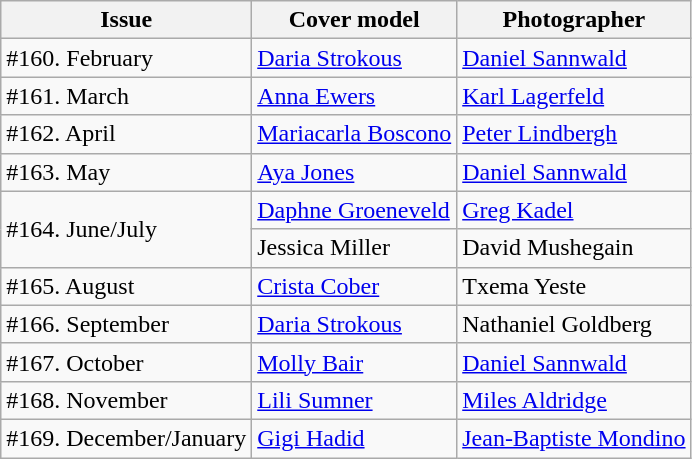<table class="sortable wikitable">
<tr>
<th>Issue</th>
<th>Cover model</th>
<th>Photographer</th>
</tr>
<tr>
<td>#160. February</td>
<td><a href='#'>Daria Strokous</a></td>
<td><a href='#'>Daniel Sannwald</a></td>
</tr>
<tr>
<td>#161. March</td>
<td><a href='#'>Anna Ewers</a></td>
<td><a href='#'>Karl Lagerfeld</a></td>
</tr>
<tr>
<td>#162. April</td>
<td><a href='#'>Mariacarla Boscono</a></td>
<td><a href='#'>Peter Lindbergh</a></td>
</tr>
<tr>
<td>#163. May</td>
<td><a href='#'>Aya Jones</a></td>
<td><a href='#'>Daniel Sannwald</a></td>
</tr>
<tr>
<td rowspan=2>#164. June/July</td>
<td><a href='#'>Daphne Groeneveld</a></td>
<td><a href='#'>Greg Kadel</a></td>
</tr>
<tr>
<td>Jessica Miller</td>
<td>David Mushegain</td>
</tr>
<tr>
<td>#165. August</td>
<td><a href='#'>Crista Cober</a></td>
<td>Txema Yeste</td>
</tr>
<tr>
<td>#166. September</td>
<td><a href='#'>Daria Strokous</a></td>
<td>Nathaniel Goldberg</td>
</tr>
<tr>
<td>#167. October</td>
<td><a href='#'>Molly Bair</a></td>
<td><a href='#'>Daniel Sannwald</a></td>
</tr>
<tr>
<td>#168. November</td>
<td><a href='#'>Lili Sumner</a></td>
<td><a href='#'>Miles Aldridge</a></td>
</tr>
<tr>
<td>#169. December/January</td>
<td><a href='#'>Gigi Hadid</a></td>
<td><a href='#'>Jean-Baptiste Mondino</a></td>
</tr>
</table>
